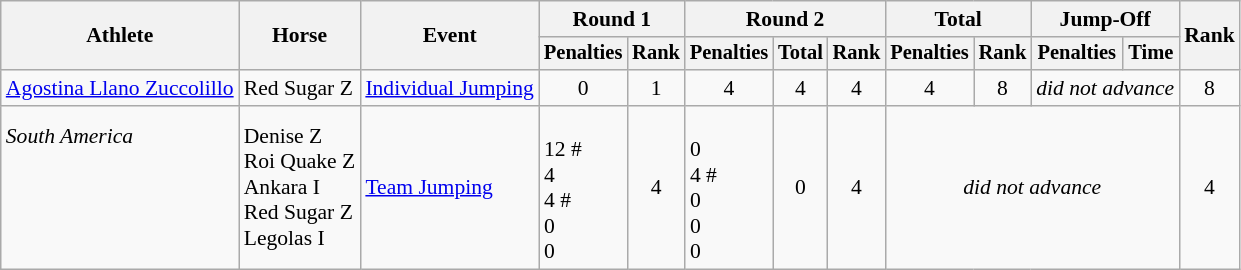<table class="wikitable" border="1" style="font-size:90%">
<tr>
<th rowspan=2>Athlete</th>
<th rowspan=2>Horse</th>
<th rowspan=2>Event</th>
<th colspan=2>Round 1</th>
<th colspan=3>Round 2</th>
<th colspan=2>Total</th>
<th colspan=2>Jump-Off</th>
<th rowspan=2>Rank</th>
</tr>
<tr style="font-size:95%">
<th>Penalties</th>
<th>Rank</th>
<th>Penalties</th>
<th>Total</th>
<th>Rank</th>
<th>Penalties</th>
<th>Rank</th>
<th>Penalties</th>
<th>Time</th>
</tr>
<tr align=center>
<td align=left><a href='#'>Agostina Llano Zuccolillo</a></td>
<td align=left>Red Sugar Z</td>
<td align=left><a href='#'>Individual Jumping</a></td>
<td>0</td>
<td>1</td>
<td>4</td>
<td>4</td>
<td>4</td>
<td>4</td>
<td>8</td>
<td Colspan=2><em>did not advance</em></td>
<td>8</td>
</tr>
<tr align=center>
<td align=left><em>South America</em><br> <br><br><br><br></td>
<td align=left>Denise Z<br> Roi Quake Z<br> Ankara I<br> Red Sugar Z<br> Legolas I</td>
<td align=left><a href='#'>Team Jumping</a></td>
<td align=left><br>12 #<br>4<br>4 #<br>0<br>0</td>
<td>4</td>
<td align=left><br>0<br>4 #<br>0<br>0<br>0</td>
<td>0</td>
<td>4</td>
<td Colspan=4><em>did not advance</em></td>
<td>4</td>
</tr>
</table>
